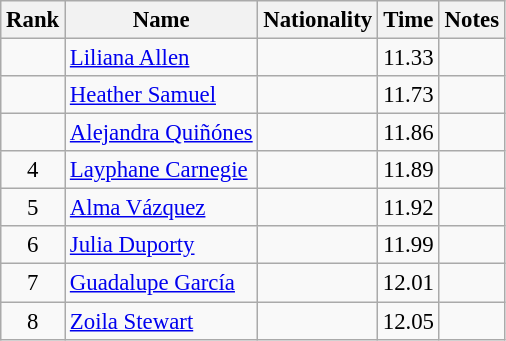<table class="wikitable sortable" style="text-align:center;font-size:95%">
<tr>
<th>Rank</th>
<th>Name</th>
<th>Nationality</th>
<th>Time</th>
<th>Notes</th>
</tr>
<tr>
<td></td>
<td align=left><a href='#'>Liliana Allen</a></td>
<td align=left></td>
<td>11.33</td>
<td></td>
</tr>
<tr>
<td></td>
<td align=left><a href='#'>Heather Samuel</a></td>
<td align=left></td>
<td>11.73</td>
<td></td>
</tr>
<tr>
<td></td>
<td align=left><a href='#'>Alejandra Quiñónes</a></td>
<td align=left></td>
<td>11.86</td>
<td></td>
</tr>
<tr>
<td>4</td>
<td align=left><a href='#'>Layphane Carnegie</a></td>
<td align=left></td>
<td>11.89</td>
<td></td>
</tr>
<tr>
<td>5</td>
<td align=left><a href='#'>Alma Vázquez</a></td>
<td align=left></td>
<td>11.92</td>
<td></td>
</tr>
<tr>
<td>6</td>
<td align=left><a href='#'>Julia Duporty</a></td>
<td align=left></td>
<td>11.99</td>
<td></td>
</tr>
<tr>
<td>7</td>
<td align=left><a href='#'>Guadalupe García</a></td>
<td align=left></td>
<td>12.01</td>
<td></td>
</tr>
<tr>
<td>8</td>
<td align=left><a href='#'>Zoila Stewart</a></td>
<td align=left></td>
<td>12.05</td>
<td></td>
</tr>
</table>
